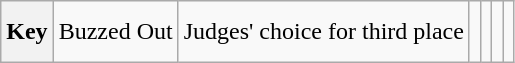<table class="wikitable" style="height:2.6em">
<tr>
<th>Key</th>
<td> Buzzed Out</td>
<td> Judges' choice for third place</td>
<td></td>
<td></td>
<td></td>
<td></td>
</tr>
</table>
